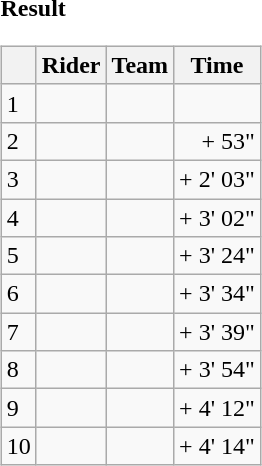<table>
<tr>
<td><strong>Result</strong><br><table class="wikitable">
<tr>
<th></th>
<th>Rider</th>
<th>Team</th>
<th>Time</th>
</tr>
<tr>
<td>1</td>
<td></td>
<td></td>
<td align="right"></td>
</tr>
<tr>
<td>2</td>
<td></td>
<td></td>
<td align="right">+ 53"</td>
</tr>
<tr>
<td>3</td>
<td></td>
<td></td>
<td align="right">+ 2' 03"</td>
</tr>
<tr>
<td>4</td>
<td></td>
<td></td>
<td align="right">+ 3' 02"</td>
</tr>
<tr>
<td>5</td>
<td></td>
<td></td>
<td align="right">+ 3' 24"</td>
</tr>
<tr>
<td>6</td>
<td></td>
<td></td>
<td align="right">+ 3' 34"</td>
</tr>
<tr>
<td>7</td>
<td></td>
<td></td>
<td align="right">+ 3' 39"</td>
</tr>
<tr>
<td>8</td>
<td></td>
<td></td>
<td align="right">+ 3' 54"</td>
</tr>
<tr>
<td>9</td>
<td></td>
<td></td>
<td align="right">+ 4' 12"</td>
</tr>
<tr>
<td>10</td>
<td></td>
<td></td>
<td align="right">+ 4' 14"</td>
</tr>
</table>
</td>
</tr>
</table>
